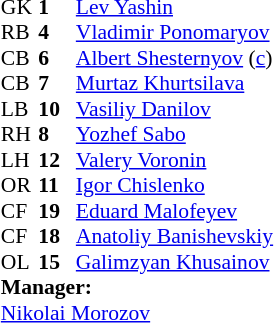<table style="font-size:90%; margin:0.2em auto;" cellspacing="0" cellpadding="0">
<tr>
<th width="25"></th>
<th width="25"></th>
</tr>
<tr>
<td>GK</td>
<td><strong>1</strong></td>
<td><a href='#'>Lev Yashin</a></td>
</tr>
<tr>
<td>RB</td>
<td><strong>4</strong></td>
<td><a href='#'>Vladimir Ponomaryov</a></td>
</tr>
<tr>
<td>CB</td>
<td><strong>6</strong></td>
<td><a href='#'>Albert Shesternyov</a> (<a href='#'>c</a>)</td>
</tr>
<tr>
<td>CB</td>
<td><strong>7</strong></td>
<td><a href='#'>Murtaz Khurtsilava</a></td>
</tr>
<tr>
<td>LB</td>
<td><strong>10</strong></td>
<td><a href='#'>Vasiliy Danilov</a></td>
</tr>
<tr>
<td>RH</td>
<td><strong>8</strong></td>
<td><a href='#'>Yozhef Sabo</a></td>
<td></td>
</tr>
<tr>
<td>LH</td>
<td><strong>12</strong></td>
<td><a href='#'>Valery Voronin</a></td>
</tr>
<tr>
<td>OR</td>
<td><strong>11</strong></td>
<td><a href='#'>Igor Chislenko</a></td>
</tr>
<tr>
<td>CF</td>
<td><strong>19</strong></td>
<td><a href='#'>Eduard Malofeyev</a></td>
</tr>
<tr>
<td>CF</td>
<td><strong>18</strong></td>
<td><a href='#'>Anatoliy Banishevskiy</a></td>
</tr>
<tr>
<td>OL</td>
<td><strong>15</strong></td>
<td><a href='#'>Galimzyan Khusainov</a></td>
</tr>
<tr>
<td colspan="3"><strong>Manager:</strong></td>
</tr>
<tr>
<td colspan="3"><a href='#'>Nikolai Morozov</a></td>
</tr>
</table>
